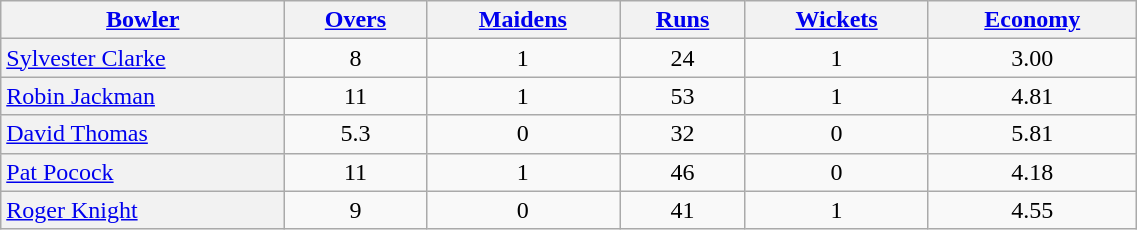<table cellpadding="1" style="border:gray solid 1px; text-align:center; width:60%;" class="wikitable">
<tr>
<th scope="col" style="width:25%;"><a href='#'>Bowler</a></th>
<th scope="col"><a href='#'>Overs</a></th>
<th scope="col"><a href='#'>Maidens</a></th>
<th scope="col"><a href='#'>Runs</a></th>
<th scope="col"><a href='#'>Wickets</a></th>
<th scope="col"><a href='#'>Economy</a></th>
</tr>
<tr>
<th scope="row" style="font-weight: normal; text-align: left;"><a href='#'>Sylvester Clarke</a></th>
<td>8</td>
<td>1</td>
<td>24</td>
<td>1</td>
<td>3.00</td>
</tr>
<tr>
<th scope="row" style="font-weight: normal; text-align: left;"><a href='#'>Robin Jackman</a></th>
<td>11</td>
<td>1</td>
<td>53</td>
<td>1</td>
<td>4.81</td>
</tr>
<tr>
<th scope="row" style="font-weight: normal; text-align: left;"><a href='#'>David Thomas</a></th>
<td>5.3</td>
<td>0</td>
<td>32</td>
<td>0</td>
<td>5.81</td>
</tr>
<tr>
<th scope="row" style="font-weight: normal; text-align: left;"><a href='#'>Pat Pocock</a></th>
<td>11</td>
<td>1</td>
<td>46</td>
<td>0</td>
<td>4.18</td>
</tr>
<tr>
<th scope="row" style="font-weight: normal; text-align: left;"><a href='#'>Roger Knight</a></th>
<td>9</td>
<td>0</td>
<td>41</td>
<td>1</td>
<td>4.55</td>
</tr>
</table>
